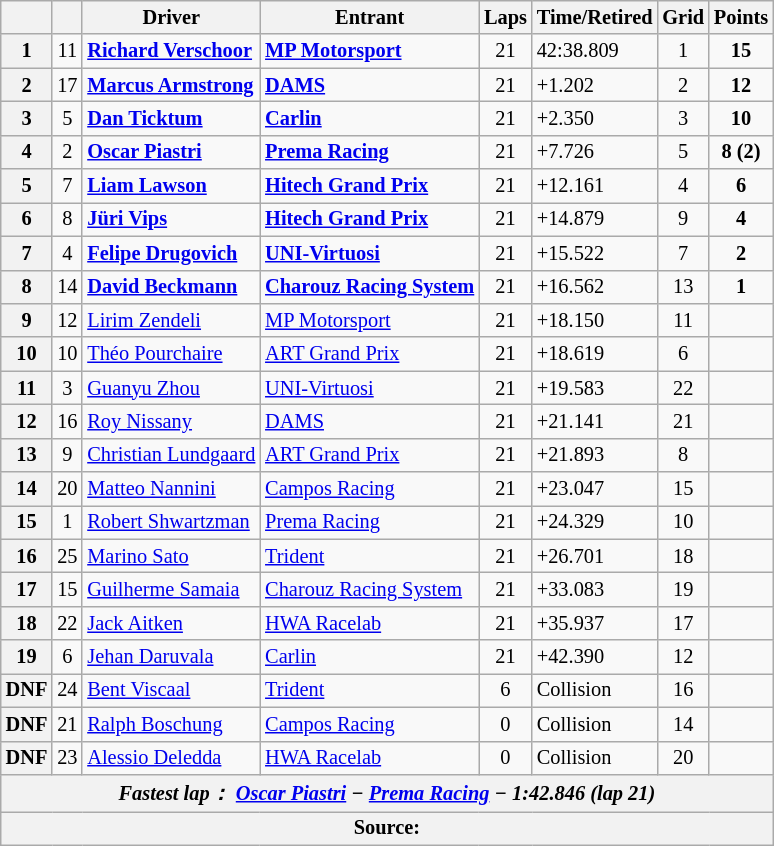<table class="wikitable" style="font-size: 85%;">
<tr>
<th></th>
<th></th>
<th>Driver</th>
<th>Entrant</th>
<th>Laps</th>
<th>Time/Retired</th>
<th>Grid</th>
<th>Points</th>
</tr>
<tr>
<th>1</th>
<td align="center">11</td>
<td><strong> <a href='#'>Richard Verschoor</a></strong></td>
<td><strong><a href='#'>MP Motorsport</a></strong></td>
<td align="center">21</td>
<td>42:38.809</td>
<td align="center">1</td>
<td align="center"><strong>15</strong></td>
</tr>
<tr>
<th>2</th>
<td align="center">17</td>
<td><strong> <a href='#'>Marcus Armstrong</a></strong></td>
<td><strong><a href='#'>DAMS</a></strong></td>
<td align="center">21</td>
<td>+1.202</td>
<td align="center">2</td>
<td align="center"><strong>12</strong></td>
</tr>
<tr>
<th>3</th>
<td align="center">5</td>
<td><strong> <a href='#'>Dan Ticktum</a></strong></td>
<td><a href='#'><strong>Carlin</strong></a></td>
<td align="center">21</td>
<td>+2.350</td>
<td align="center">3</td>
<td align="center"><strong>10</strong></td>
</tr>
<tr>
<th>4</th>
<td align="center">2</td>
<td><strong> <a href='#'>Oscar Piastri</a></strong></td>
<td><a href='#'><strong>Prema Racing</strong></a></td>
<td align="center">21</td>
<td>+7.726</td>
<td align="center">5</td>
<td align="center"><strong>8 (2)</strong></td>
</tr>
<tr>
<th>5</th>
<td align="center">7</td>
<td><strong> <a href='#'>Liam Lawson</a></strong></td>
<td><strong><a href='#'>Hitech Grand Prix</a></strong></td>
<td align="center">21</td>
<td>+12.161</td>
<td align="center">4</td>
<td align="center"><strong>6</strong></td>
</tr>
<tr>
<th>6</th>
<td align="center">8</td>
<td><strong> <a href='#'>Jüri Vips</a></strong></td>
<td><strong><a href='#'>Hitech Grand Prix</a></strong></td>
<td align="center">21</td>
<td>+14.879</td>
<td align="center">9</td>
<td align="center"><strong>4</strong></td>
</tr>
<tr>
<th>7</th>
<td align="center">4</td>
<td><strong> <a href='#'>Felipe Drugovich</a></strong></td>
<td><a href='#'><strong>UNI-Virtuosi</strong></a></td>
<td align="center">21</td>
<td>+15.522</td>
<td align="center">7</td>
<td align="center"><strong>2</strong></td>
</tr>
<tr>
<th>8</th>
<td align="center">14</td>
<td><strong> <a href='#'>David Beckmann</a></strong></td>
<td><strong><a href='#'>Charouz Racing System</a></strong></td>
<td align="center">21</td>
<td>+16.562</td>
<td align="center">13</td>
<td align="center"><strong>1</strong></td>
</tr>
<tr>
<th>9</th>
<td align="center">12</td>
<td> <a href='#'>Lirim Zendeli</a></td>
<td><a href='#'>MP Motorsport</a></td>
<td align="center">21</td>
<td>+18.150</td>
<td align="center">11</td>
<td align="center"></td>
</tr>
<tr>
<th>10</th>
<td align="center">10</td>
<td> <a href='#'>Théo Pourchaire</a></td>
<td><a href='#'>ART Grand Prix</a></td>
<td align="center">21</td>
<td>+18.619</td>
<td align="center">6</td>
<td align="center"></td>
</tr>
<tr>
<th>11</th>
<td align="center">3</td>
<td> <a href='#'>Guanyu Zhou</a></td>
<td><a href='#'>UNI-Virtuosi</a></td>
<td align="center">21</td>
<td>+19.583</td>
<td align="center">22</td>
<td align="center"></td>
</tr>
<tr>
<th>12</th>
<td align="center">16</td>
<td> <a href='#'>Roy Nissany</a></td>
<td><a href='#'>DAMS</a></td>
<td align="center">21</td>
<td>+21.141</td>
<td align="center">21</td>
<td align="center"></td>
</tr>
<tr>
<th>13</th>
<td align="center">9</td>
<td> <a href='#'>Christian Lundgaard</a></td>
<td><a href='#'>ART Grand Prix</a></td>
<td align="center">21</td>
<td>+21.893</td>
<td align="center">8</td>
<td align="center"></td>
</tr>
<tr>
<th>14</th>
<td align="center">20</td>
<td> <a href='#'>Matteo Nannini</a></td>
<td><a href='#'>Campos Racing</a></td>
<td align="center">21</td>
<td>+23.047</td>
<td align="center">15</td>
<td align="center"></td>
</tr>
<tr>
<th>15</th>
<td align="center">1</td>
<td> <a href='#'>Robert Shwartzman</a></td>
<td><a href='#'>Prema Racing</a></td>
<td align="center">21</td>
<td>+24.329</td>
<td align="center">10</td>
<td align="center"></td>
</tr>
<tr>
<th>16</th>
<td align="center">25</td>
<td> <a href='#'>Marino Sato</a></td>
<td><a href='#'>Trident</a></td>
<td align="center">21</td>
<td>+26.701</td>
<td align="center">18</td>
<td align="center"></td>
</tr>
<tr>
<th>17</th>
<td align="center">15</td>
<td> <a href='#'>Guilherme Samaia</a></td>
<td><a href='#'>Charouz Racing System</a></td>
<td align="center">21</td>
<td>+33.083</td>
<td align="center">19</td>
<td align="center"></td>
</tr>
<tr>
<th>18</th>
<td align="center">22</td>
<td> <a href='#'>Jack Aitken</a></td>
<td><a href='#'>HWA Racelab</a></td>
<td align="center">21</td>
<td>+35.937</td>
<td align="center">17</td>
<td align="center"></td>
</tr>
<tr>
<th>19</th>
<td align="center">6</td>
<td> <a href='#'>Jehan Daruvala</a></td>
<td><a href='#'>Carlin</a></td>
<td align="center">21</td>
<td>+42.390</td>
<td align="center">12</td>
<td align="center"></td>
</tr>
<tr>
<th>DNF</th>
<td align="center">24</td>
<td> <a href='#'>Bent Viscaal</a></td>
<td><a href='#'>Trident</a></td>
<td align="center">6</td>
<td>Collision</td>
<td align="center">16</td>
<td align="center"></td>
</tr>
<tr>
<th>DNF</th>
<td align="center">21</td>
<td> <a href='#'>Ralph Boschung</a></td>
<td><a href='#'>Campos Racing</a></td>
<td align="center">0</td>
<td>Collision</td>
<td align="center">14</td>
<td align="center"></td>
</tr>
<tr>
<th>DNF</th>
<td align="center">23</td>
<td> <a href='#'>Alessio Deledda</a></td>
<td><a href='#'>HWA Racelab</a></td>
<td align="center">0</td>
<td>Collision</td>
<td align="center">20</td>
<td align="center"></td>
</tr>
<tr>
<th colspan="8" align="center"><em>Fastest lap：  <a href='#'>Oscar Piastri</a> − <a href='#'>Prema Racing</a> − 1:42.846 (lap 21)</em></th>
</tr>
<tr>
<th colspan="8">Source:</th>
</tr>
</table>
